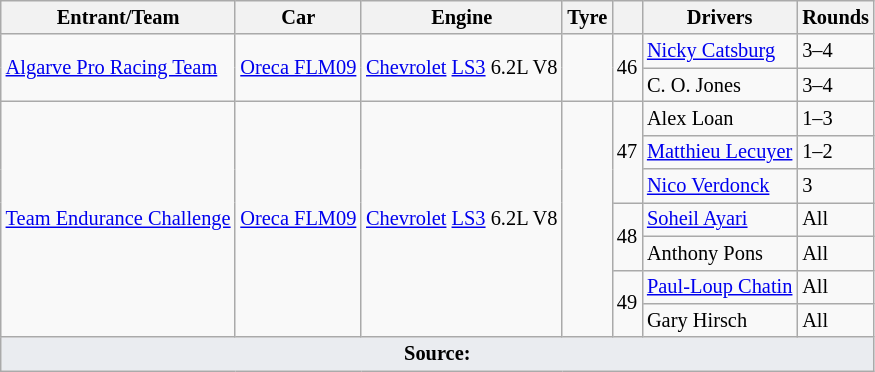<table class="wikitable" style="font-size: 85%">
<tr>
<th>Entrant/Team</th>
<th>Car</th>
<th>Engine</th>
<th>Tyre</th>
<th></th>
<th>Drivers</th>
<th>Rounds</th>
</tr>
<tr>
<td rowspan=2> <a href='#'>Algarve Pro Racing Team</a></td>
<td rowspan=2><a href='#'>Oreca FLM09</a></td>
<td rowspan=2><a href='#'>Chevrolet</a> <a href='#'>LS3</a> 6.2L V8</td>
<td rowspan=2></td>
<td rowspan=2>46</td>
<td> <a href='#'>Nicky Catsburg</a></td>
<td>3–4</td>
</tr>
<tr>
<td> C. O. Jones</td>
<td>3–4</td>
</tr>
<tr>
<td rowspan=7> <a href='#'>Team Endurance Challenge</a></td>
<td rowspan=7><a href='#'>Oreca FLM09</a></td>
<td rowspan=7><a href='#'>Chevrolet</a> <a href='#'>LS3</a> 6.2L V8</td>
<td rowspan=7></td>
<td rowspan=3>47</td>
<td> Alex Loan</td>
<td>1–3</td>
</tr>
<tr>
<td> <a href='#'>Matthieu Lecuyer</a></td>
<td>1–2</td>
</tr>
<tr>
<td> <a href='#'>Nico Verdonck</a></td>
<td>3</td>
</tr>
<tr>
<td rowspan=2>48</td>
<td> <a href='#'>Soheil Ayari</a></td>
<td>All</td>
</tr>
<tr>
<td> Anthony Pons</td>
<td>All</td>
</tr>
<tr>
<td rowspan=2>49</td>
<td> <a href='#'>Paul-Loup Chatin</a></td>
<td>All</td>
</tr>
<tr>
<td> Gary Hirsch</td>
<td>All</td>
</tr>
<tr class="sortbottom">
<td colspan="7" style="background-color:#EAECF0;text-align:center"><strong>Source:</strong></td>
</tr>
</table>
